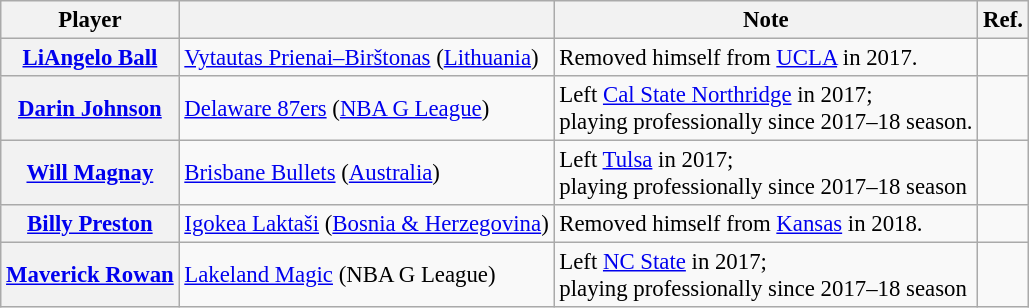<table class="wikitable sortable plainrowheaders" style="text-align:left; font-size:95%">
<tr>
<th>Player</th>
<th></th>
<th class=unsortable>Note</th>
<th class=unsortable>Ref.</th>
</tr>
<tr>
<th scope="row"> <a href='#'>LiAngelo Ball</a></th>
<td><a href='#'>Vytautas Prienai–Birštonas</a> (<a href='#'>Lithuania</a>)</td>
<td>Removed himself from <a href='#'>UCLA</a> in 2017.</td>
<td align=center></td>
</tr>
<tr>
<th scope="row"> <a href='#'>Darin Johnson</a></th>
<td><a href='#'>Delaware 87ers</a> (<a href='#'>NBA G League</a>)</td>
<td>Left <a href='#'>Cal State Northridge</a> in 2017;<br>playing professionally since 2017–18 season.</td>
<td align=center></td>
</tr>
<tr>
<th scope="row"> <a href='#'>Will Magnay</a></th>
<td><a href='#'>Brisbane Bullets</a> (<a href='#'>Australia</a>)</td>
<td>Left <a href='#'>Tulsa</a> in 2017;<br> playing professionally since 2017–18 season</td>
<td align=center></td>
</tr>
<tr>
<th scope="row"> <a href='#'>Billy Preston</a></th>
<td><a href='#'>Igokea Laktaši</a> (<a href='#'>Bosnia & Herzegovina</a>)</td>
<td>Removed himself from <a href='#'>Kansas</a> in 2018.</td>
<td align=center></td>
</tr>
<tr>
<th scope="row"> <a href='#'>Maverick Rowan</a></th>
<td><a href='#'>Lakeland Magic</a> (NBA G League)</td>
<td>Left <a href='#'>NC State</a> in 2017;<br>playing professionally since 2017–18 season</td>
<td align=center></td>
</tr>
</table>
